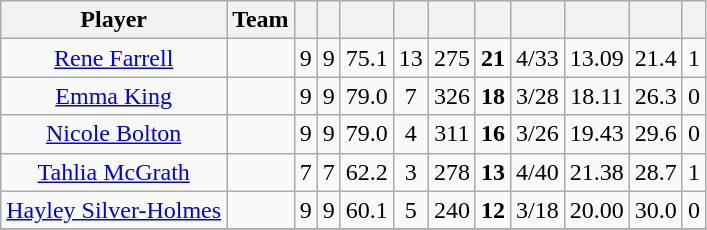<table class="wikitable sortable" style="text-align:center">
<tr>
<th class="unsortable">Player</th>
<th>Team</th>
<th></th>
<th></th>
<th></th>
<th></th>
<th></th>
<th></th>
<th></th>
<th></th>
<th></th>
<th></th>
</tr>
<tr>
<td><a href='#'>Rene Farrell</a></td>
<td style="text-align:left;"></td>
<td>9</td>
<td>9</td>
<td>75.1</td>
<td>13</td>
<td>275</td>
<td><strong>21</strong></td>
<td>4/33</td>
<td>13.09</td>
<td>21.4</td>
<td>1</td>
</tr>
<tr>
<td><a href='#'>Emma King</a></td>
<td style="text-align:left;"></td>
<td>9</td>
<td>9</td>
<td>79.0</td>
<td>7</td>
<td>326</td>
<td><strong>18</strong></td>
<td>3/28</td>
<td>18.11</td>
<td>26.3</td>
<td>0</td>
</tr>
<tr>
<td><a href='#'>Nicole Bolton</a></td>
<td style="text-align:left;"></td>
<td>9</td>
<td>9</td>
<td>79.0</td>
<td>4</td>
<td>311</td>
<td><strong>16</strong></td>
<td>3/26</td>
<td>19.43</td>
<td>29.6</td>
<td>0</td>
</tr>
<tr>
<td><a href='#'>Tahlia McGrath</a></td>
<td style="text-align:left;"></td>
<td>7</td>
<td>7</td>
<td>62.2</td>
<td>3</td>
<td>278</td>
<td><strong>13</strong></td>
<td>4/40</td>
<td>21.38</td>
<td>28.7</td>
<td>1</td>
</tr>
<tr>
<td><a href='#'>Hayley Silver-Holmes</a></td>
<td style="text-align:left;"></td>
<td>9</td>
<td>9</td>
<td>60.1</td>
<td>5</td>
<td>240</td>
<td><strong>12</strong></td>
<td>3/18</td>
<td>20.00</td>
<td>30.0</td>
<td>0</td>
</tr>
<tr>
</tr>
</table>
